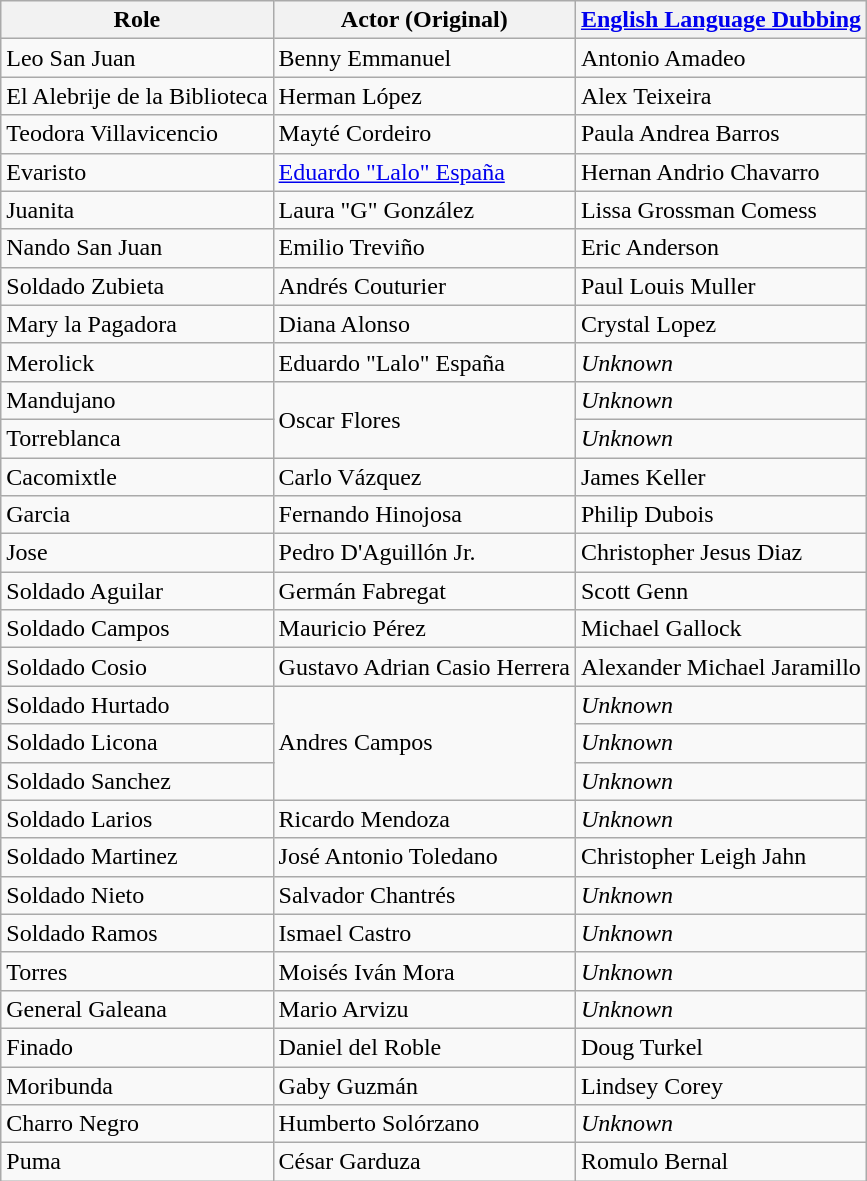<table class="wikitable">
<tr>
<th>Role</th>
<th> Actor (Original)</th>
<th><a href='#'>English Language Dubbing</a></th>
</tr>
<tr>
<td>Leo San Juan</td>
<td>Benny Emmanuel</td>
<td>Antonio Amadeo</td>
</tr>
<tr>
<td>El Alebrije de la Biblioteca</td>
<td>Herman López</td>
<td>Alex Teixeira</td>
</tr>
<tr>
<td>Teodora Villavicencio</td>
<td>Mayté Cordeiro</td>
<td>Paula Andrea Barros</td>
</tr>
<tr>
<td>Evaristo</td>
<td><a href='#'>Eduardo "Lalo" España</a></td>
<td>Hernan Andrio Chavarro</td>
</tr>
<tr>
<td>Juanita</td>
<td>Laura "G" González</td>
<td>Lissa Grossman Comess</td>
</tr>
<tr>
<td>Nando San Juan</td>
<td>Emilio Treviño</td>
<td>Eric Anderson</td>
</tr>
<tr>
<td>Soldado Zubieta</td>
<td>Andrés Couturier</td>
<td>Paul Louis Muller</td>
</tr>
<tr>
<td>Mary la Pagadora</td>
<td>Diana Alonso</td>
<td>Crystal Lopez</td>
</tr>
<tr>
<td>Merolick</td>
<td>Eduardo "Lalo" España</td>
<td><em>Unknown</em></td>
</tr>
<tr>
<td>Mandujano</td>
<td rowspan="2">Oscar Flores</td>
<td><em>Unknown</em></td>
</tr>
<tr>
<td>Torreblanca</td>
<td><em>Unknown</em></td>
</tr>
<tr>
<td>Cacomixtle</td>
<td>Carlo Vázquez</td>
<td>James Keller</td>
</tr>
<tr>
<td>Garcia</td>
<td>Fernando Hinojosa</td>
<td>Philip Dubois</td>
</tr>
<tr>
<td>Jose</td>
<td>Pedro D'Aguillón Jr.</td>
<td>Christopher Jesus Diaz</td>
</tr>
<tr>
<td>Soldado Aguilar</td>
<td>Germán Fabregat</td>
<td>Scott Genn</td>
</tr>
<tr>
<td>Soldado Campos</td>
<td>Mauricio Pérez</td>
<td>Michael Gallock</td>
</tr>
<tr>
<td>Soldado Cosio</td>
<td>Gustavo Adrian Casio Herrera</td>
<td>Alexander Michael Jaramillo</td>
</tr>
<tr>
<td>Soldado Hurtado</td>
<td rowspan="3">Andres Campos</td>
<td><em>Unknown</em></td>
</tr>
<tr>
<td>Soldado Licona</td>
<td><em>Unknown</em></td>
</tr>
<tr>
<td>Soldado Sanchez</td>
<td><em>Unknown</em></td>
</tr>
<tr>
<td>Soldado Larios</td>
<td>Ricardo Mendoza</td>
<td><em>Unknown</em></td>
</tr>
<tr>
<td>Soldado Martinez</td>
<td>José Antonio Toledano</td>
<td>Christopher Leigh Jahn</td>
</tr>
<tr>
<td>Soldado Nieto</td>
<td>Salvador Chantrés</td>
<td><em>Unknown</em></td>
</tr>
<tr>
<td>Soldado Ramos</td>
<td>Ismael Castro</td>
<td><em>Unknown</em></td>
</tr>
<tr>
<td>Torres</td>
<td>Moisés Iván Mora</td>
<td><em>Unknown</em></td>
</tr>
<tr>
<td>General Galeana</td>
<td>Mario Arvizu</td>
<td><em>Unknown</em></td>
</tr>
<tr>
<td>Finado</td>
<td>Daniel del Roble</td>
<td>Doug Turkel</td>
</tr>
<tr>
<td>Moribunda</td>
<td>Gaby Guzmán</td>
<td>Lindsey Corey</td>
</tr>
<tr>
<td>Charro Negro</td>
<td>Humberto Solórzano</td>
<td><em>Unknown</em></td>
</tr>
<tr>
<td>Puma</td>
<td>César Garduza</td>
<td>Romulo Bernal</td>
</tr>
</table>
